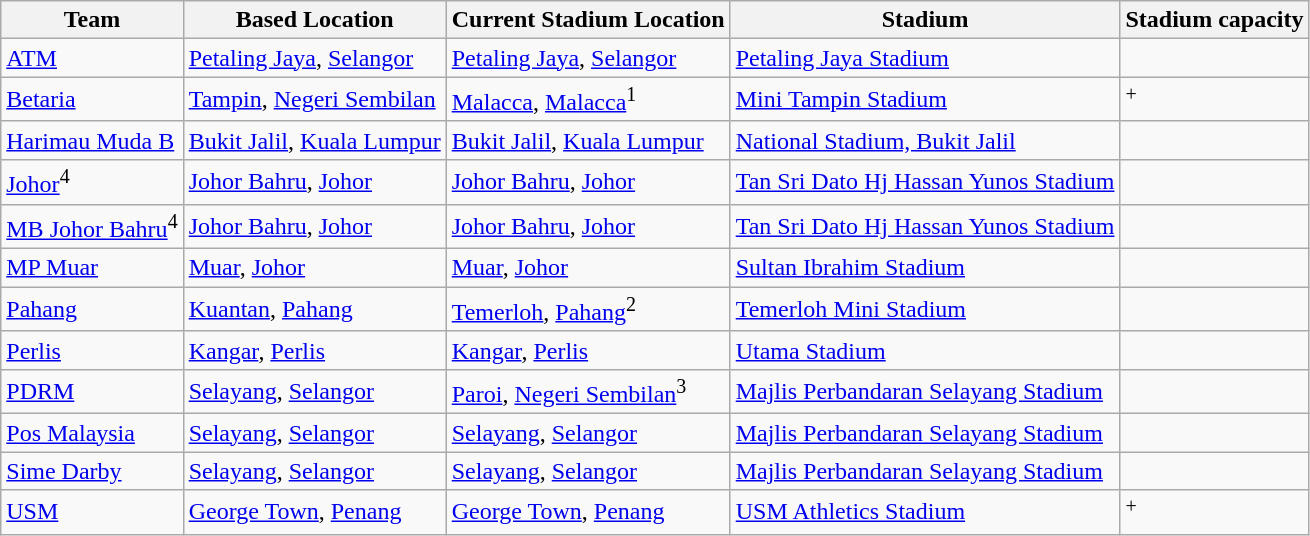<table class="wikitable sortable">
<tr>
<th>Team</th>
<th>Based Location</th>
<th>Current Stadium Location</th>
<th>Stadium</th>
<th>Stadium capacity</th>
</tr>
<tr>
<td><a href='#'>ATM</a></td>
<td><a href='#'>Petaling Jaya</a>, <a href='#'>Selangor</a></td>
<td><a href='#'>Petaling Jaya</a>, <a href='#'>Selangor</a></td>
<td><a href='#'>Petaling Jaya Stadium</a></td>
<td></td>
</tr>
<tr>
<td><a href='#'>Betaria</a></td>
<td><a href='#'>Tampin</a>, <a href='#'>Negeri Sembilan</a></td>
<td><a href='#'>Malacca</a>, <a href='#'>Malacca</a><sup>1</sup></td>
<td><a href='#'>Mini Tampin Stadium</a></td>
<td><sup>+</sup></td>
</tr>
<tr>
<td><a href='#'>Harimau Muda B</a></td>
<td><a href='#'>Bukit Jalil</a>, <a href='#'>Kuala Lumpur</a></td>
<td><a href='#'>Bukit Jalil</a>, <a href='#'>Kuala Lumpur</a></td>
<td><a href='#'>National Stadium, Bukit Jalil</a></td>
<td></td>
</tr>
<tr>
<td><a href='#'>Johor</a><sup>4</sup></td>
<td><a href='#'>Johor Bahru</a>, <a href='#'>Johor</a></td>
<td><a href='#'>Johor Bahru</a>, <a href='#'>Johor</a></td>
<td><a href='#'>Tan Sri Dato Hj Hassan Yunos Stadium</a></td>
<td></td>
</tr>
<tr>
<td><a href='#'>MB Johor Bahru</a><sup>4</sup></td>
<td><a href='#'>Johor Bahru</a>, <a href='#'>Johor</a></td>
<td><a href='#'>Johor Bahru</a>, <a href='#'>Johor</a></td>
<td><a href='#'>Tan Sri Dato Hj Hassan Yunos Stadium</a></td>
<td></td>
</tr>
<tr>
<td><a href='#'>MP Muar</a></td>
<td><a href='#'>Muar</a>, <a href='#'>Johor</a></td>
<td><a href='#'>Muar</a>, <a href='#'>Johor</a></td>
<td><a href='#'>Sultan Ibrahim Stadium</a></td>
<td></td>
</tr>
<tr>
<td><a href='#'>Pahang</a></td>
<td><a href='#'>Kuantan</a>, <a href='#'>Pahang</a></td>
<td><a href='#'>Temerloh</a>, <a href='#'>Pahang</a><sup>2</sup></td>
<td><a href='#'>Temerloh Mini Stadium</a></td>
<td></td>
</tr>
<tr>
<td><a href='#'>Perlis</a></td>
<td><a href='#'>Kangar</a>, <a href='#'>Perlis</a></td>
<td><a href='#'>Kangar</a>, <a href='#'>Perlis</a></td>
<td><a href='#'>Utama Stadium</a></td>
<td></td>
</tr>
<tr>
<td><a href='#'>PDRM</a></td>
<td><a href='#'>Selayang</a>, <a href='#'>Selangor</a></td>
<td><a href='#'>Paroi</a>, <a href='#'>Negeri Sembilan</a><sup>3</sup></td>
<td><a href='#'>Majlis Perbandaran Selayang Stadium</a></td>
<td></td>
</tr>
<tr>
<td><a href='#'>Pos Malaysia</a></td>
<td><a href='#'>Selayang</a>, <a href='#'>Selangor</a></td>
<td><a href='#'>Selayang</a>, <a href='#'>Selangor</a></td>
<td><a href='#'>Majlis Perbandaran Selayang Stadium</a></td>
<td></td>
</tr>
<tr>
<td><a href='#'>Sime Darby</a></td>
<td><a href='#'>Selayang</a>, <a href='#'>Selangor</a></td>
<td><a href='#'>Selayang</a>, <a href='#'>Selangor</a></td>
<td><a href='#'>Majlis Perbandaran Selayang Stadium</a></td>
<td></td>
</tr>
<tr>
<td><a href='#'>USM</a></td>
<td><a href='#'>George Town</a>, <a href='#'>Penang</a></td>
<td><a href='#'>George Town</a>, <a href='#'>Penang</a></td>
<td><a href='#'>USM Athletics Stadium</a></td>
<td><sup>+</sup></td>
</tr>
</table>
